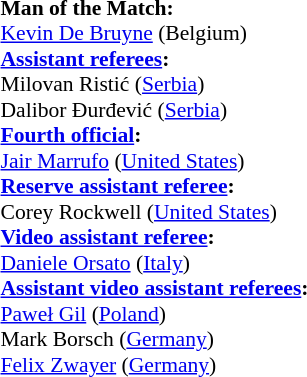<table style="width:100%; font-size:90%;">
<tr>
<td><br><strong>Man of the Match:</strong>
<br><a href='#'>Kevin De Bruyne</a> (Belgium)<br><strong><a href='#'>Assistant referees</a>:</strong>
<br>Milovan Ristić (<a href='#'>Serbia</a>)
<br>Dalibor Đurđević (<a href='#'>Serbia</a>)
<br><strong><a href='#'>Fourth official</a>:</strong>
<br><a href='#'>Jair Marrufo</a> (<a href='#'>United States</a>)
<br><strong><a href='#'>Reserve assistant referee</a>:</strong>
<br>Corey Rockwell (<a href='#'>United States</a>)
<br><strong><a href='#'>Video assistant referee</a>:</strong>
<br><a href='#'>Daniele Orsato</a> (<a href='#'>Italy</a>)
<br><strong><a href='#'>Assistant video assistant referees</a>:</strong>
<br><a href='#'>Paweł Gil</a> (<a href='#'>Poland</a>)
<br>Mark Borsch (<a href='#'>Germany</a>)
<br><a href='#'>Felix Zwayer</a> (<a href='#'>Germany</a>)</td>
</tr>
</table>
